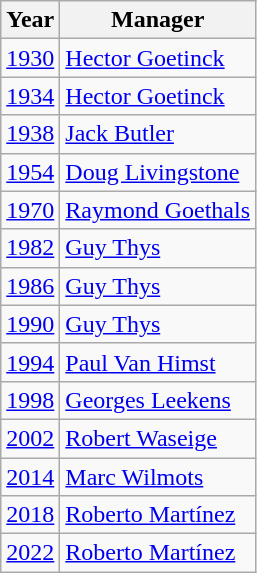<table class="wikitable">
<tr>
<th>Year</th>
<th>Manager</th>
</tr>
<tr>
<td align=center><a href='#'>1930</a></td>
<td> <a href='#'>Hector Goetinck</a></td>
</tr>
<tr>
<td align=center><a href='#'>1934</a></td>
<td> <a href='#'>Hector Goetinck</a></td>
</tr>
<tr>
<td align=center><a href='#'>1938</a></td>
<td> <a href='#'>Jack Butler</a></td>
</tr>
<tr>
<td align=center><a href='#'>1954</a></td>
<td> <a href='#'>Doug Livingstone</a></td>
</tr>
<tr>
<td align=center><a href='#'>1970</a></td>
<td> <a href='#'>Raymond Goethals</a></td>
</tr>
<tr>
<td align=center><a href='#'>1982</a></td>
<td> <a href='#'>Guy Thys</a></td>
</tr>
<tr>
<td align=center><a href='#'>1986</a></td>
<td> <a href='#'>Guy Thys</a></td>
</tr>
<tr>
<td align=center><a href='#'>1990</a></td>
<td> <a href='#'>Guy Thys</a></td>
</tr>
<tr>
<td align=center><a href='#'>1994</a></td>
<td> <a href='#'>Paul Van Himst</a></td>
</tr>
<tr>
<td align=center><a href='#'>1998</a></td>
<td> <a href='#'>Georges Leekens</a></td>
</tr>
<tr>
<td align=center><a href='#'>2002</a></td>
<td> <a href='#'>Robert Waseige</a></td>
</tr>
<tr>
<td align=center><a href='#'>2014</a></td>
<td> <a href='#'>Marc Wilmots</a></td>
</tr>
<tr>
<td align=center><a href='#'>2018</a></td>
<td> <a href='#'>Roberto Martínez</a></td>
</tr>
<tr>
<td align=center><a href='#'>2022</a></td>
<td> <a href='#'>Roberto Martínez</a></td>
</tr>
</table>
